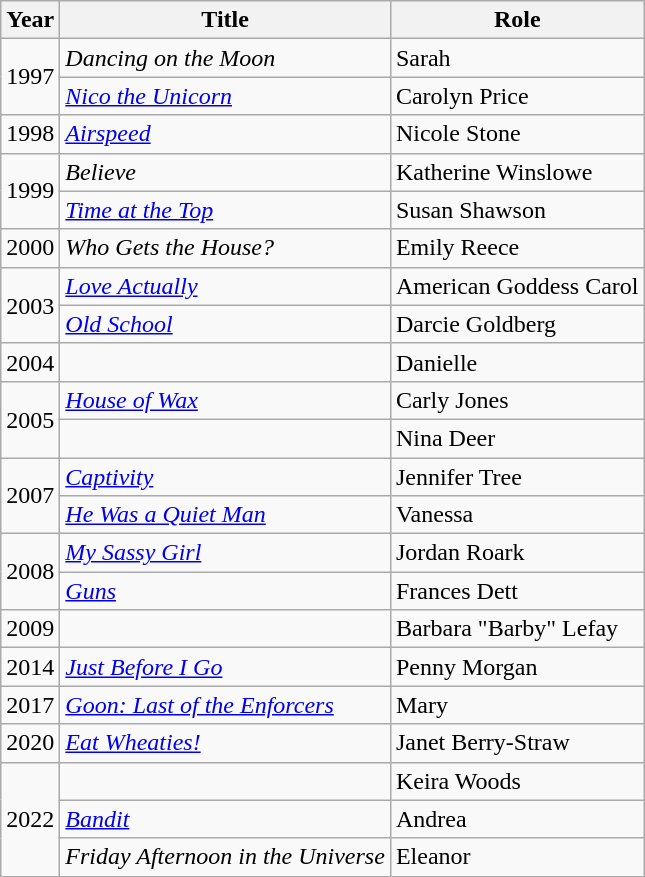<table class="wikitable sortable">
<tr>
<th>Year</th>
<th>Title</th>
<th>Role</th>
</tr>
<tr>
<td rowspan=2>1997</td>
<td><em>Dancing on the Moon</em></td>
<td>Sarah</td>
</tr>
<tr>
<td><em><a href='#'>Nico the Unicorn</a></em></td>
<td>Carolyn Price</td>
</tr>
<tr>
<td>1998</td>
<td><em><a href='#'>Airspeed</a></em></td>
<td>Nicole Stone</td>
</tr>
<tr>
<td rowspan=2>1999</td>
<td><em>Believe</em></td>
<td>Katherine Winslowe</td>
</tr>
<tr>
<td><em><a href='#'>Time at the Top</a></em></td>
<td>Susan Shawson</td>
</tr>
<tr>
<td>2000</td>
<td><em>Who Gets the House?</em></td>
<td>Emily Reece</td>
</tr>
<tr>
<td rowspan=2>2003</td>
<td><em><a href='#'>Love Actually</a></em></td>
<td>American Goddess Carol</td>
</tr>
<tr>
<td><em><a href='#'>Old School</a></em></td>
<td>Darcie Goldberg</td>
</tr>
<tr>
<td>2004</td>
<td><em></em></td>
<td>Danielle</td>
</tr>
<tr>
<td rowspan=2>2005</td>
<td><em><a href='#'>House of Wax</a></em></td>
<td>Carly Jones</td>
</tr>
<tr>
<td><em></em></td>
<td>Nina Deer</td>
</tr>
<tr>
<td rowspan=2>2007</td>
<td><em><a href='#'>Captivity</a></em></td>
<td>Jennifer Tree</td>
</tr>
<tr>
<td><em><a href='#'>He Was a Quiet Man</a></em></td>
<td>Vanessa</td>
</tr>
<tr>
<td rowspan=2>2008</td>
<td><em><a href='#'>My Sassy Girl</a></em></td>
<td>Jordan Roark</td>
</tr>
<tr>
<td><em><a href='#'>Guns</a></em></td>
<td>Frances Dett</td>
</tr>
<tr>
<td>2009</td>
<td><em></em></td>
<td>Barbara "Barby" Lefay</td>
</tr>
<tr>
<td>2014</td>
<td><em><a href='#'>Just Before I Go</a></em></td>
<td>Penny Morgan</td>
</tr>
<tr>
<td>2017</td>
<td><em><a href='#'>Goon: Last of the Enforcers</a></em></td>
<td>Mary</td>
</tr>
<tr>
<td>2020</td>
<td><em><a href='#'>Eat Wheaties!</a></em></td>
<td>Janet Berry-Straw</td>
</tr>
<tr>
<td rowspan=3>2022</td>
<td><em></em></td>
<td>Keira Woods</td>
</tr>
<tr>
<td><em><a href='#'>Bandit</a></em></td>
<td>Andrea</td>
</tr>
<tr>
<td><em>Friday Afternoon in the Universe</em></td>
<td>Eleanor</td>
</tr>
</table>
